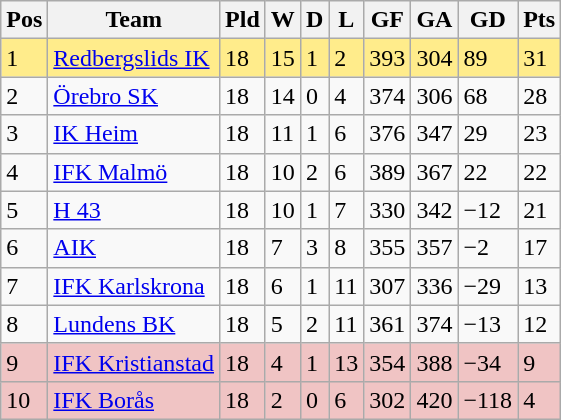<table class="wikitable">
<tr>
<th><span>Pos</span></th>
<th>Team</th>
<th><span>Pld</span></th>
<th><span>W</span></th>
<th><span>D</span></th>
<th><span>L</span></th>
<th><span>GF</span></th>
<th><span>GA</span></th>
<th><span>GD</span></th>
<th><span>Pts</span></th>
</tr>
<tr style="background:#ffec8b">
<td>1</td>
<td><a href='#'>Redbergslids IK</a></td>
<td>18</td>
<td>15</td>
<td>1</td>
<td>2</td>
<td>393</td>
<td>304</td>
<td>89</td>
<td>31</td>
</tr>
<tr>
<td>2</td>
<td><a href='#'>Örebro SK</a></td>
<td>18</td>
<td>14</td>
<td>0</td>
<td>4</td>
<td>374</td>
<td>306</td>
<td>68</td>
<td>28</td>
</tr>
<tr>
<td>3</td>
<td><a href='#'>IK Heim</a></td>
<td>18</td>
<td>11</td>
<td>1</td>
<td>6</td>
<td>376</td>
<td>347</td>
<td>29</td>
<td>23</td>
</tr>
<tr>
<td>4</td>
<td><a href='#'>IFK Malmö</a></td>
<td>18</td>
<td>10</td>
<td>2</td>
<td>6</td>
<td>389</td>
<td>367</td>
<td>22</td>
<td>22</td>
</tr>
<tr>
<td>5</td>
<td><a href='#'>H 43</a></td>
<td>18</td>
<td>10</td>
<td>1</td>
<td>7</td>
<td>330</td>
<td>342</td>
<td>−12</td>
<td>21</td>
</tr>
<tr>
<td>6</td>
<td><a href='#'>AIK</a></td>
<td>18</td>
<td>7</td>
<td>3</td>
<td>8</td>
<td>355</td>
<td>357</td>
<td>−2</td>
<td>17</td>
</tr>
<tr>
<td>7</td>
<td><a href='#'>IFK Karlskrona</a></td>
<td>18</td>
<td>6</td>
<td>1</td>
<td>11</td>
<td>307</td>
<td>336</td>
<td>−29</td>
<td>13</td>
</tr>
<tr>
<td>8</td>
<td><a href='#'>Lundens BK</a></td>
<td>18</td>
<td>5</td>
<td>2</td>
<td>11</td>
<td>361</td>
<td>374</td>
<td>−13</td>
<td>12</td>
</tr>
<tr align="left" style="background:#f0c4c4;">
<td>9</td>
<td><a href='#'>IFK Kristianstad</a></td>
<td>18</td>
<td>4</td>
<td>1</td>
<td>13</td>
<td>354</td>
<td>388</td>
<td>−34</td>
<td>9</td>
</tr>
<tr align="left" style="background:#f0c4c4;">
<td>10</td>
<td><a href='#'>IFK Borås</a></td>
<td>18</td>
<td>2</td>
<td>0</td>
<td>6</td>
<td>302</td>
<td>420</td>
<td>−118</td>
<td>4</td>
</tr>
</table>
